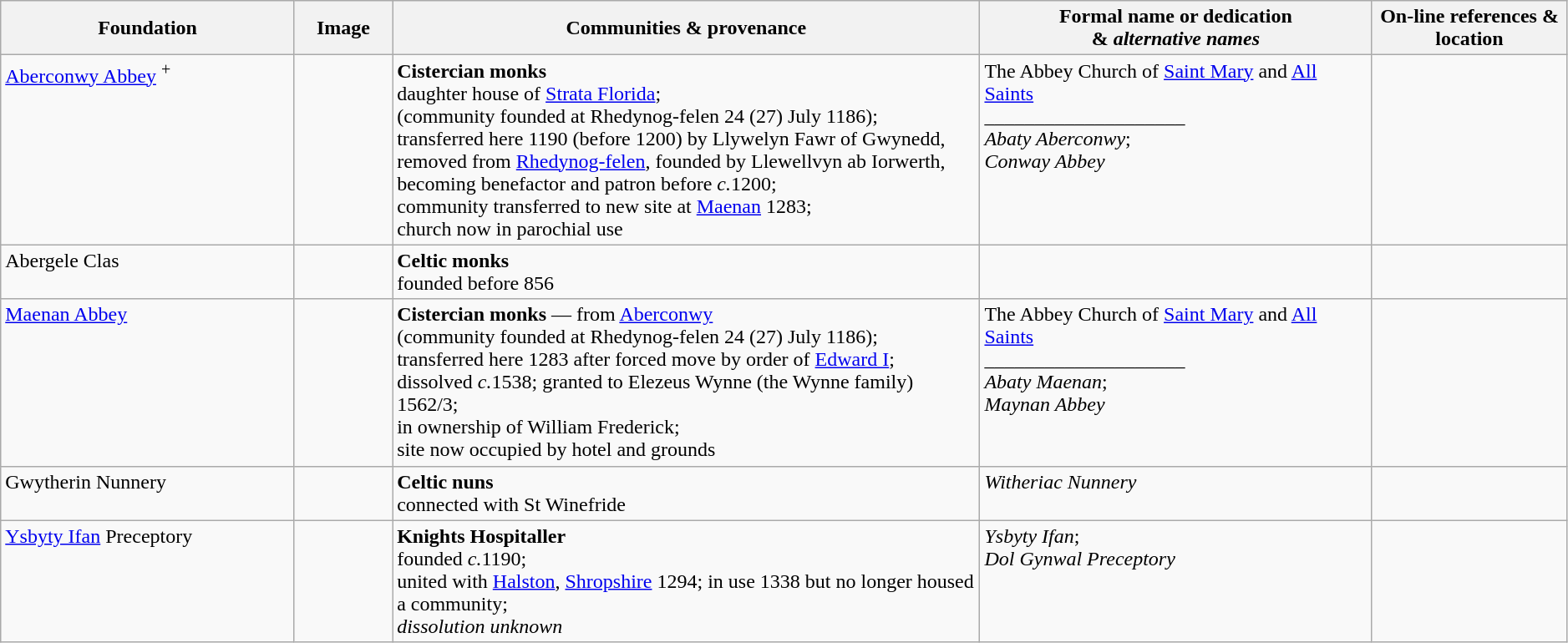<table style="width:99%;" class="wikitable">
<tr>
<th style="width:15%;">Foundation</th>
<th style="width:5%;">Image</th>
<th style="width:30%;">Communities & provenance</th>
<th style="width:20%;">Formal name or dedication <br>& <em>alternative names</em></th>
<th style="width:10%;">On-line references & location</th>
</tr>
<tr valign=top>
<td><a href='#'>Aberconwy Abbey</a> <sup>+</sup></td>
<td></td>
<td><strong>Cistercian monks</strong><br>daughter house of <a href='#'>Strata Florida</a>;<br>(community founded at Rhedynog-felen 24 (27) July 1186);<br>transferred here 1190 (before 1200) by Llywelyn Fawr of Gwynedd, removed from <a href='#'>Rhedynog-felen</a>, founded by Llewellvyn ab Iorwerth, becoming benefactor and patron before <em>c.</em>1200;<br>community transferred to new site at <a href='#'>Maenan</a> 1283;<br>church now in parochial use</td>
<td>The Abbey Church of <a href='#'>Saint Mary</a> and <a href='#'>All Saints</a><br>____________________<br><em>Abaty Aberconwy</em>;<br><em>Conway Abbey</em></td>
<td><br><br></td>
</tr>
<tr valign=top>
<td>Abergele Clas</td>
<td></td>
<td><strong>Celtic monks</strong><br>founded before 856</td>
<td></td>
<td></td>
</tr>
<tr valign=top>
<td><a href='#'>Maenan Abbey</a></td>
<td></td>
<td><strong>Cistercian monks</strong> — from <a href='#'>Aberconwy</a><br>(community founded at Rhedynog-felen 24 (27) July 1186);<br>transferred here 1283 after forced move by order of <a href='#'>Edward I</a>;<br>dissolved <em>c.</em>1538; granted to Elezeus Wynne (the Wynne family) 1562/3;<br>in ownership of William Frederick;<br>site now occupied by hotel and grounds</td>
<td>The Abbey Church of <a href='#'>Saint Mary</a> and <a href='#'>All Saints</a><br>____________________<br><em>Abaty Maenan</em>;<br><em>Maynan Abbey</em></td>
<td><br><br></td>
</tr>
<tr valign=top>
<td>Gwytherin Nunnery</td>
<td></td>
<td><strong>Celtic nuns</strong><br>connected with St Winefride</td>
<td><em>Witheriac Nunnery</em></td>
<td></td>
</tr>
<tr valign=top>
<td><a href='#'>Ysbyty Ifan</a> Preceptory</td>
<td></td>
<td><strong>Knights Hospitaller</strong><br>founded <em>c.</em>1190;<br>united with <a href='#'>Halston</a>, <a href='#'>Shropshire</a> 1294; in use 1338 but no longer housed a community;<br><em>dissolution unknown</em></td>
<td><em>Ysbyty Ifan</em>;<br><em>Dol Gynwal Preceptory</em></td>
<td><br><br></td>
</tr>
</table>
